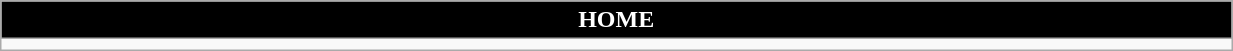<table class="wikitable collapsible collapsed" style="width:65%">
<tr>
<th colspan=6 ! style="color:white; background:black">HOME</th>
</tr>
<tr>
<td></td>
</tr>
</table>
